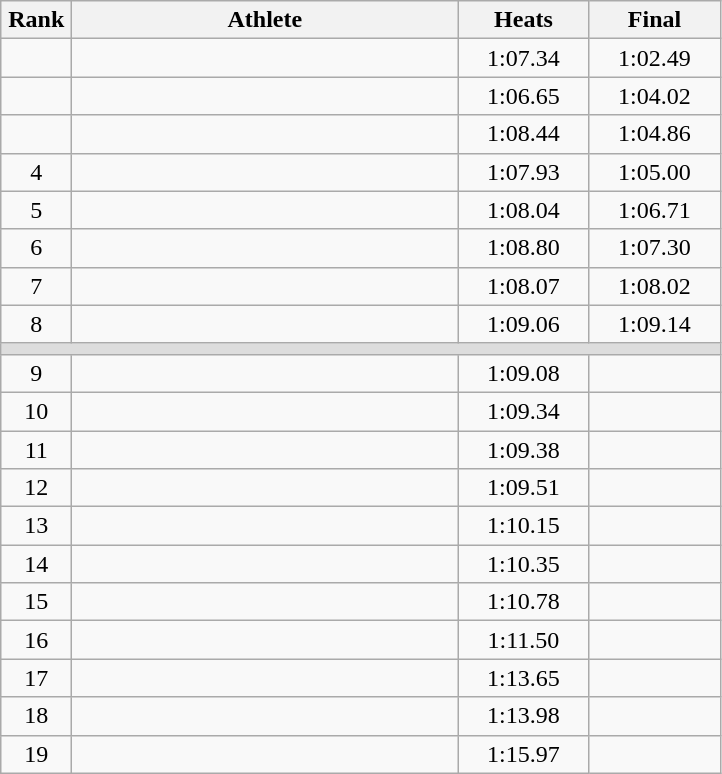<table class=wikitable style="text-align:center">
<tr>
<th width=40>Rank</th>
<th width=250>Athlete</th>
<th width=80>Heats</th>
<th width=80>Final</th>
</tr>
<tr>
<td></td>
<td align=left></td>
<td>1:07.34</td>
<td>1:02.49</td>
</tr>
<tr>
<td></td>
<td align=left></td>
<td>1:06.65</td>
<td>1:04.02</td>
</tr>
<tr>
<td></td>
<td align=left></td>
<td>1:08.44</td>
<td>1:04.86</td>
</tr>
<tr>
<td>4</td>
<td align=left></td>
<td>1:07.93</td>
<td>1:05.00</td>
</tr>
<tr>
<td>5</td>
<td align=left></td>
<td>1:08.04</td>
<td>1:06.71</td>
</tr>
<tr>
<td>6</td>
<td align=left></td>
<td>1:08.80</td>
<td>1:07.30</td>
</tr>
<tr>
<td>7</td>
<td align=left></td>
<td>1:08.07</td>
<td>1:08.02</td>
</tr>
<tr>
<td>8</td>
<td align=left></td>
<td>1:09.06</td>
<td>1:09.14</td>
</tr>
<tr bgcolor=#DDDDDD>
<td colspan=4></td>
</tr>
<tr>
<td>9</td>
<td align=left></td>
<td>1:09.08</td>
<td></td>
</tr>
<tr>
<td>10</td>
<td align=left></td>
<td>1:09.34</td>
<td></td>
</tr>
<tr>
<td>11</td>
<td align=left></td>
<td>1:09.38</td>
<td></td>
</tr>
<tr>
<td>12</td>
<td align=left></td>
<td>1:09.51</td>
<td></td>
</tr>
<tr>
<td>13</td>
<td align=left></td>
<td>1:10.15</td>
<td></td>
</tr>
<tr>
<td>14</td>
<td align=left></td>
<td>1:10.35</td>
<td></td>
</tr>
<tr>
<td>15</td>
<td align=left></td>
<td>1:10.78</td>
<td></td>
</tr>
<tr>
<td>16</td>
<td align=left></td>
<td>1:11.50</td>
<td></td>
</tr>
<tr>
<td>17</td>
<td align=left></td>
<td>1:13.65</td>
<td></td>
</tr>
<tr>
<td>18</td>
<td align=left></td>
<td>1:13.98</td>
<td></td>
</tr>
<tr>
<td>19</td>
<td align=left></td>
<td>1:15.97</td>
<td></td>
</tr>
</table>
